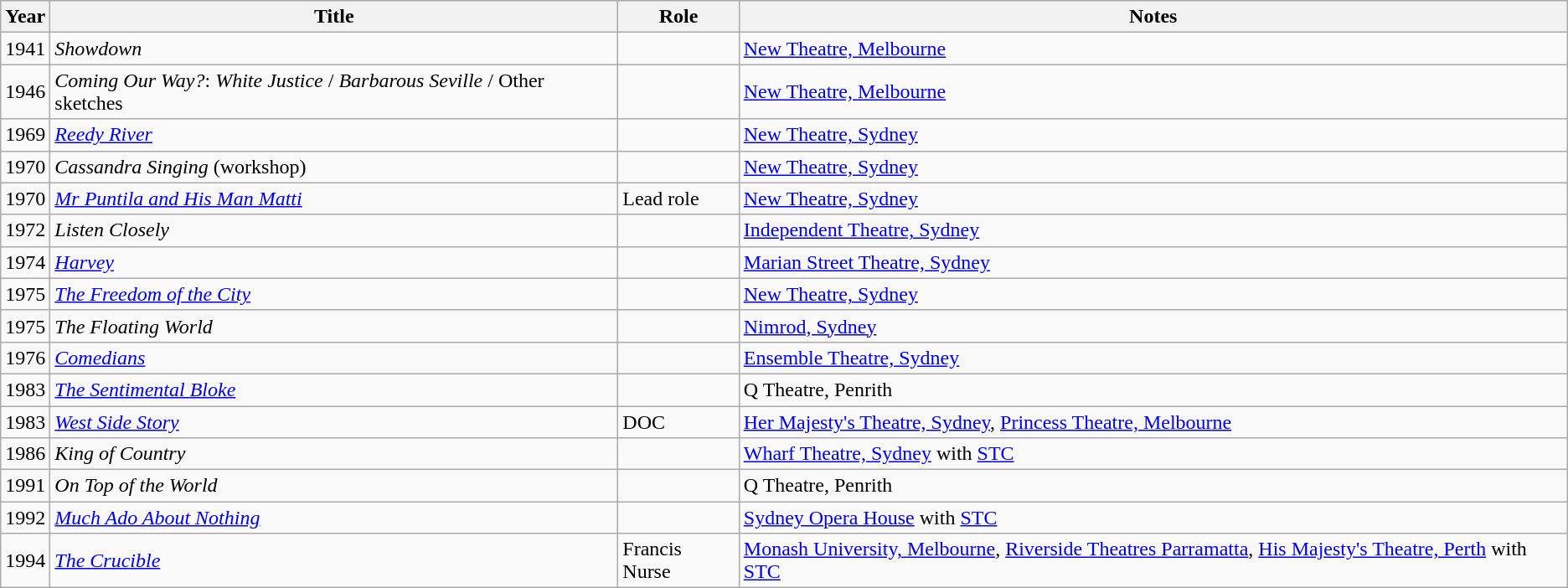<table class=wikitable>
<tr>
<th>Year</th>
<th>Title</th>
<th>Role</th>
<th>Notes</th>
</tr>
<tr>
<td>1941</td>
<td><em>Showdown</em></td>
<td></td>
<td><a href='#'>New Theatre, Melbourne</a></td>
</tr>
<tr>
<td>1946</td>
<td><em>Coming Our Way?</em>: <em>White Justice</em> / <em>Barbarous Seville</em> / Other sketches</td>
<td></td>
<td><a href='#'>New Theatre, Melbourne</a></td>
</tr>
<tr>
<td>1969</td>
<td><em><a href='#'>Reedy River</a></em></td>
<td></td>
<td><a href='#'>New Theatre, Sydney</a></td>
</tr>
<tr>
<td>1970</td>
<td><em>Cassandra Singing</em> (workshop)</td>
<td></td>
<td><a href='#'>New Theatre, Sydney</a></td>
</tr>
<tr>
<td>1970</td>
<td><em><a href='#'>Mr Puntila and His Man Matti</a></em></td>
<td>Lead role</td>
<td><a href='#'>New Theatre, Sydney</a></td>
</tr>
<tr>
<td>1972</td>
<td><em>Listen Closely</em></td>
<td></td>
<td><a href='#'>Independent Theatre, Sydney</a></td>
</tr>
<tr>
<td>1974</td>
<td><em><a href='#'>Harvey</a></em></td>
<td></td>
<td><a href='#'>Marian Street Theatre, Sydney</a></td>
</tr>
<tr>
<td>1975</td>
<td><em><a href='#'>The Freedom of the City</a></em></td>
<td></td>
<td><a href='#'>New Theatre, Sydney</a></td>
</tr>
<tr>
<td>1975</td>
<td><em>The Floating World</em></td>
<td></td>
<td><a href='#'>Nimrod, Sydney</a></td>
</tr>
<tr>
<td>1976</td>
<td><em><a href='#'>Comedians</a></em></td>
<td></td>
<td><a href='#'>Ensemble Theatre, Sydney</a></td>
</tr>
<tr>
<td>1983</td>
<td><em><a href='#'>The Sentimental Bloke</a></em></td>
<td></td>
<td>Q Theatre, Penrith</td>
</tr>
<tr>
<td>1983</td>
<td><em><a href='#'>West Side Story</a></em></td>
<td>DOC</td>
<td><a href='#'>Her Majesty's Theatre, Sydney</a>, <a href='#'>Princess Theatre, Melbourne</a></td>
</tr>
<tr>
<td>1986</td>
<td><em>King of Country</em></td>
<td></td>
<td><a href='#'>Wharf Theatre, Sydney</a> with <a href='#'>STC</a></td>
</tr>
<tr>
<td>1991</td>
<td><em>On Top of the World</em></td>
<td></td>
<td>Q Theatre, Penrith</td>
</tr>
<tr>
<td>1992</td>
<td><em><a href='#'>Much Ado About Nothing</a></em></td>
<td></td>
<td><a href='#'>Sydney Opera House</a> with <a href='#'>STC</a></td>
</tr>
<tr>
<td>1994</td>
<td><em><a href='#'>The Crucible</a></em></td>
<td>Francis Nurse</td>
<td><a href='#'>Monash University, Melbourne</a>, <a href='#'>Riverside Theatres Parramatta</a>, <a href='#'>His Majesty's Theatre, Perth</a> with <a href='#'>STC</a></td>
</tr>
</table>
